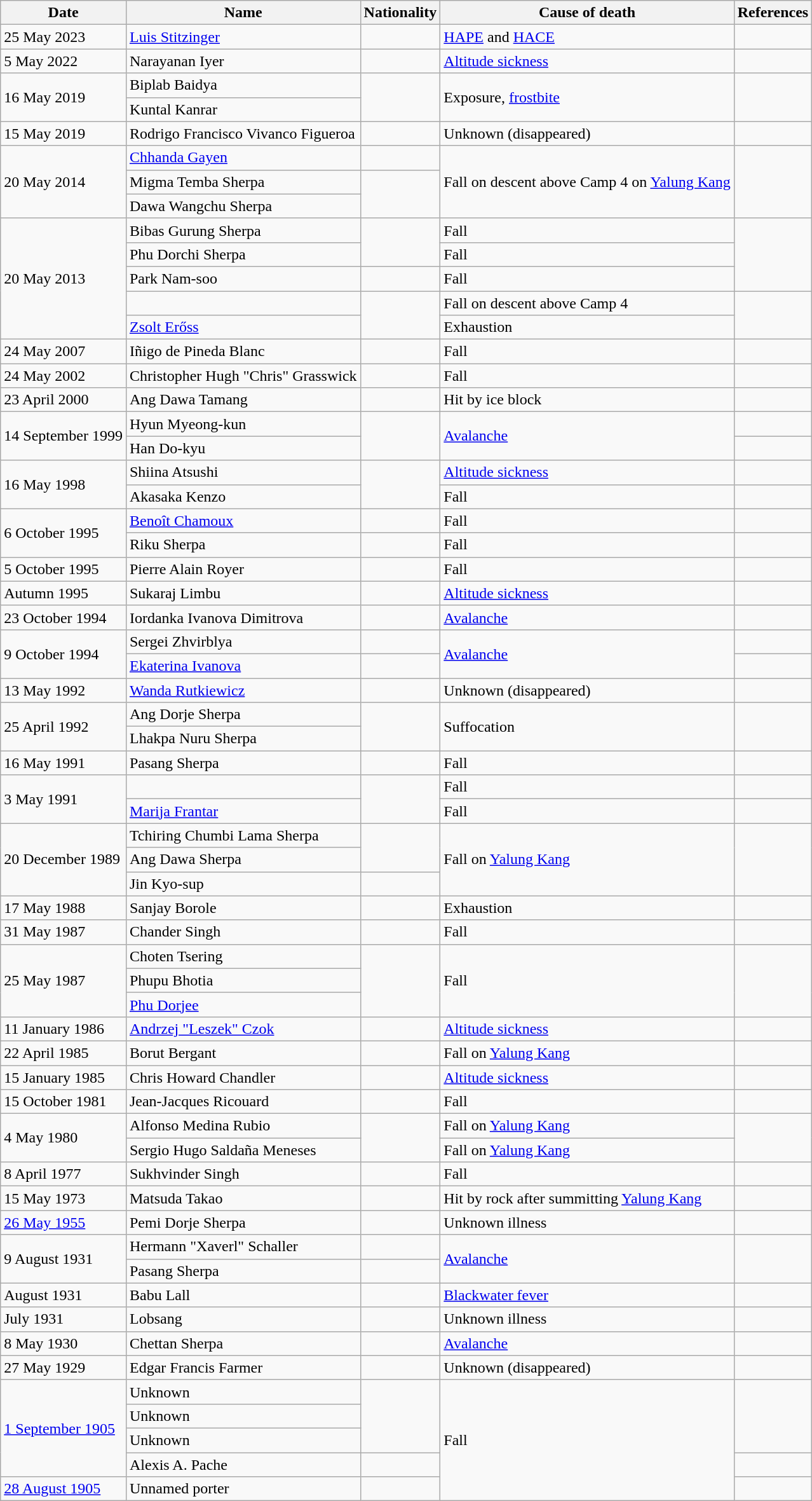<table class="wikitable sortable mw-collapsible">
<tr>
<th>Date</th>
<th>Name</th>
<th>Nationality</th>
<th>Cause of death</th>
<th>References</th>
</tr>
<tr>
<td>25 May 2023</td>
<td><a href='#'>Luis Stitzinger</a></td>
<td></td>
<td><a href='#'>HAPE</a> and <a href='#'>HACE</a></td>
<td></td>
</tr>
<tr>
<td>5 May 2022</td>
<td>Narayanan Iyer</td>
<td></td>
<td><a href='#'>Altitude sickness</a></td>
<td></td>
</tr>
<tr>
<td rowspan="2">16 May 2019</td>
<td>Biplab Baidya</td>
<td rowspan="2"></td>
<td rowspan="2">Exposure, <a href='#'>frostbite</a></td>
<td rowspan="2"></td>
</tr>
<tr>
<td>Kuntal Kanrar</td>
</tr>
<tr>
<td>15 May 2019</td>
<td>Rodrigo Francisco Vivanco Figueroa</td>
<td></td>
<td>Unknown (disappeared)</td>
<td></td>
</tr>
<tr>
<td rowspan="3">20 May 2014</td>
<td><a href='#'>Chhanda Gayen</a></td>
<td></td>
<td rowspan="3">Fall on descent above Camp 4 on <a href='#'>Yalung Kang</a></td>
<td rowspan="3"></td>
</tr>
<tr>
<td>Migma Temba Sherpa</td>
<td rowspan="2"></td>
</tr>
<tr>
<td>Dawa Wangchu Sherpa</td>
</tr>
<tr>
<td rowspan="5">20 May 2013</td>
<td>Bibas Gurung Sherpa</td>
<td rowspan="2"></td>
<td>Fall</td>
<td rowspan="3"></td>
</tr>
<tr>
<td>Phu Dorchi Sherpa</td>
<td>Fall</td>
</tr>
<tr>
<td>Park Nam-soo</td>
<td></td>
<td>Fall</td>
</tr>
<tr>
<td></td>
<td rowspan="2"></td>
<td>Fall on descent above Camp 4</td>
<td rowspan="2"></td>
</tr>
<tr>
<td><a href='#'>Zsolt Erőss</a></td>
<td>Exhaustion</td>
</tr>
<tr>
<td>24 May 2007</td>
<td>Iñigo de Pineda Blanc</td>
<td></td>
<td>Fall</td>
<td></td>
</tr>
<tr>
<td>24 May 2002</td>
<td>Christopher Hugh "Chris" Grasswick</td>
<td></td>
<td>Fall</td>
<td></td>
</tr>
<tr>
<td>23 April 2000</td>
<td>Ang Dawa Tamang</td>
<td></td>
<td>Hit by ice block</td>
<td></td>
</tr>
<tr>
<td rowspan="2">14 September 1999</td>
<td>Hyun Myeong-kun</td>
<td rowspan="2"></td>
<td rowspan="2"><a href='#'>Avalanche</a></td>
<td></td>
</tr>
<tr>
<td>Han Do-kyu</td>
<td></td>
</tr>
<tr>
<td rowspan="2">16 May 1998</td>
<td>Shiina Atsushi</td>
<td rowspan="2"></td>
<td><a href='#'>Altitude sickness</a></td>
<td></td>
</tr>
<tr>
<td>Akasaka Kenzo</td>
<td>Fall</td>
<td></td>
</tr>
<tr>
<td rowspan="2">6 October 1995</td>
<td><a href='#'>Benoît Chamoux</a></td>
<td></td>
<td>Fall</td>
<td></td>
</tr>
<tr>
<td>Riku Sherpa</td>
<td></td>
<td>Fall</td>
<td></td>
</tr>
<tr>
<td>5 October 1995</td>
<td>Pierre Alain Royer</td>
<td></td>
<td>Fall</td>
<td></td>
</tr>
<tr>
<td>Autumn 1995</td>
<td>Sukaraj Limbu</td>
<td></td>
<td><a href='#'>Altitude sickness</a></td>
<td></td>
</tr>
<tr>
<td>23 October 1994</td>
<td>Iordanka Ivanova Dimitrova</td>
<td></td>
<td><a href='#'>Avalanche</a></td>
<td></td>
</tr>
<tr>
<td rowspan="2">9 October 1994</td>
<td>Sergei Zhvirblya</td>
<td></td>
<td rowspan="2"><a href='#'>Avalanche</a></td>
<td></td>
</tr>
<tr>
<td><a href='#'>Ekaterina Ivanova</a></td>
<td></td>
<td></td>
</tr>
<tr>
<td>13 May 1992</td>
<td><a href='#'>Wanda Rutkiewicz</a></td>
<td></td>
<td>Unknown (disappeared)</td>
<td></td>
</tr>
<tr>
<td rowspan="2">25 April 1992</td>
<td>Ang Dorje Sherpa</td>
<td rowspan="2"></td>
<td rowspan="2">Suffocation</td>
<td rowspan="2"></td>
</tr>
<tr>
<td>Lhakpa Nuru Sherpa</td>
</tr>
<tr>
<td>16 May 1991</td>
<td>Pasang Sherpa</td>
<td></td>
<td>Fall</td>
<td></td>
</tr>
<tr>
<td rowspan="2">3 May 1991</td>
<td></td>
<td rowspan="2"></td>
<td>Fall</td>
<td></td>
</tr>
<tr>
<td><a href='#'>Marija Frantar</a></td>
<td>Fall</td>
<td></td>
</tr>
<tr>
<td rowspan="3">20 December 1989</td>
<td>Tchiring Chumbi Lama Sherpa</td>
<td rowspan="2"></td>
<td rowspan="3">Fall on <a href='#'>Yalung Kang</a></td>
<td rowspan="3"></td>
</tr>
<tr>
<td>Ang Dawa Sherpa</td>
</tr>
<tr>
<td>Jin Kyo-sup</td>
<td></td>
</tr>
<tr>
<td>17 May 1988</td>
<td>Sanjay Borole</td>
<td></td>
<td>Exhaustion</td>
<td></td>
</tr>
<tr>
<td>31 May 1987</td>
<td>Chander Singh</td>
<td></td>
<td>Fall</td>
<td></td>
</tr>
<tr>
<td rowspan="3">25 May 1987</td>
<td>Choten Tsering</td>
<td rowspan="3"></td>
<td rowspan="3">Fall</td>
<td rowspan="3"></td>
</tr>
<tr>
<td>Phupu Bhotia</td>
</tr>
<tr>
<td><a href='#'>Phu Dorjee</a></td>
</tr>
<tr>
<td>11 January 1986</td>
<td><a href='#'>Andrzej "Leszek" Czok</a></td>
<td></td>
<td><a href='#'>Altitude sickness</a></td>
<td></td>
</tr>
<tr>
<td>22 April 1985</td>
<td>Borut Bergant</td>
<td></td>
<td>Fall on <a href='#'>Yalung Kang</a></td>
<td></td>
</tr>
<tr>
<td>15 January 1985</td>
<td>Chris Howard Chandler</td>
<td></td>
<td><a href='#'>Altitude sickness</a></td>
<td></td>
</tr>
<tr>
<td>15 October 1981</td>
<td>Jean-Jacques Ricouard</td>
<td></td>
<td>Fall</td>
<td></td>
</tr>
<tr>
<td rowspan="2">4 May 1980</td>
<td>Alfonso Medina Rubio</td>
<td rowspan="2"></td>
<td>Fall on <a href='#'>Yalung Kang</a></td>
<td rowspan="2"></td>
</tr>
<tr>
<td>Sergio Hugo Saldaña Meneses</td>
<td>Fall on <a href='#'>Yalung Kang</a></td>
</tr>
<tr>
<td>8 April 1977</td>
<td>Sukhvinder Singh</td>
<td></td>
<td>Fall</td>
<td></td>
</tr>
<tr>
<td>15  May 1973</td>
<td>Matsuda Takao</td>
<td></td>
<td>Hit by rock after summitting <a href='#'>Yalung Kang</a></td>
<td></td>
</tr>
<tr>
<td><a href='#'>26 May 1955</a></td>
<td>Pemi Dorje Sherpa</td>
<td></td>
<td>Unknown illness</td>
<td></td>
</tr>
<tr>
<td rowspan="2">9 August 1931</td>
<td>Hermann "Xaverl" Schaller</td>
<td></td>
<td rowspan="2"><a href='#'>Avalanche</a></td>
<td rowspan="2"></td>
</tr>
<tr>
<td>Pasang Sherpa</td>
<td></td>
</tr>
<tr>
<td>August 1931</td>
<td>Babu Lall</td>
<td></td>
<td><a href='#'>Blackwater fever</a></td>
<td></td>
</tr>
<tr>
<td>July 1931</td>
<td>Lobsang</td>
<td></td>
<td>Unknown illness</td>
<td></td>
</tr>
<tr>
<td>8 May 1930</td>
<td>Chettan Sherpa</td>
<td></td>
<td><a href='#'>Avalanche</a></td>
<td></td>
</tr>
<tr>
<td>27 May 1929</td>
<td>Edgar Francis Farmer</td>
<td></td>
<td>Unknown (disappeared)</td>
<td></td>
</tr>
<tr>
<td rowspan="4"><a href='#'>1 September 1905</a></td>
<td>Unknown</td>
<td rowspan="3"></td>
<td rowspan="5">Fall</td>
<td rowspan="3"></td>
</tr>
<tr>
<td>Unknown</td>
</tr>
<tr>
<td>Unknown</td>
</tr>
<tr>
<td>Alexis A. Pache</td>
<td></td>
<td></td>
</tr>
<tr>
<td><a href='#'>28 August 1905</a></td>
<td>Unnamed porter</td>
<td></td>
<td></td>
</tr>
</table>
